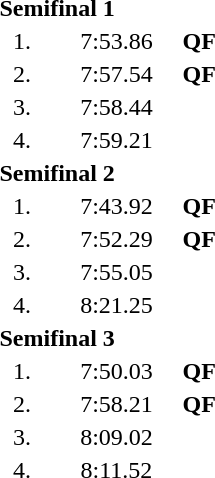<table style="text-align:center">
<tr>
<td colspan=4 align=left><strong>Semifinal 1</strong></td>
</tr>
<tr>
<td width=30>1.</td>
<td align=left></td>
<td width=80>7:53.86</td>
<td><strong>QF</strong></td>
</tr>
<tr>
<td>2.</td>
<td align=left></td>
<td>7:57.54</td>
<td><strong>QF</strong></td>
</tr>
<tr>
<td>3.</td>
<td align=left></td>
<td>7:58.44</td>
<td></td>
</tr>
<tr>
<td>4.</td>
<td align=left></td>
<td>7:59.21</td>
<td></td>
</tr>
<tr>
<td colspan=4 align=left><strong>Semifinal 2</strong></td>
</tr>
<tr>
<td>1.</td>
<td align=left></td>
<td>7:43.92</td>
<td><strong>QF</strong></td>
</tr>
<tr>
<td>2.</td>
<td align=left></td>
<td>7:52.29</td>
<td><strong>QF</strong></td>
</tr>
<tr>
<td>3.</td>
<td align=left></td>
<td>7:55.05</td>
<td></td>
</tr>
<tr>
<td>4.</td>
<td align=left></td>
<td>8:21.25</td>
<td></td>
</tr>
<tr>
<td colspan=4 align=left><strong>Semifinal 3</strong></td>
</tr>
<tr>
<td>1.</td>
<td align=left></td>
<td>7:50.03</td>
<td><strong>QF</strong></td>
</tr>
<tr>
<td>2.</td>
<td align=left></td>
<td>7:58.21</td>
<td><strong>QF</strong></td>
</tr>
<tr>
<td>3.</td>
<td align=left></td>
<td>8:09.02</td>
<td></td>
</tr>
<tr>
<td>4.</td>
<td align=left></td>
<td>8:11.52</td>
<td></td>
</tr>
</table>
